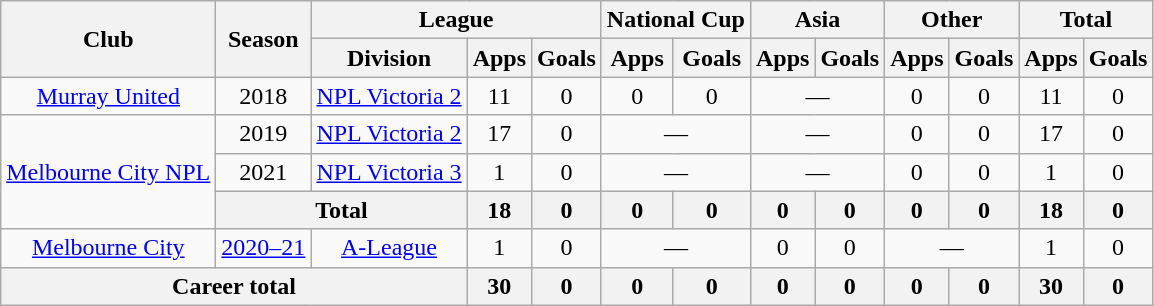<table class="wikitable" style="text-align: center;">
<tr>
<th rowspan="2">Club</th>
<th rowspan="2">Season</th>
<th colspan="3">League</th>
<th colspan="2">National Cup</th>
<th colspan="2">Asia</th>
<th colspan="2">Other</th>
<th colspan="2">Total</th>
</tr>
<tr>
<th>Division</th>
<th>Apps</th>
<th>Goals</th>
<th>Apps</th>
<th>Goals</th>
<th>Apps</th>
<th>Goals</th>
<th>Apps</th>
<th>Goals</th>
<th>Apps</th>
<th>Goals</th>
</tr>
<tr>
<td><a href='#'>Murray United</a></td>
<td>2018</td>
<td><a href='#'>NPL Victoria 2</a></td>
<td>11</td>
<td>0</td>
<td>0</td>
<td>0</td>
<td colspan=2>—</td>
<td>0</td>
<td>0</td>
<td>11</td>
<td>0</td>
</tr>
<tr>
<td rowspan="3"><a href='#'>Melbourne City NPL</a></td>
<td>2019</td>
<td><a href='#'>NPL Victoria 2</a></td>
<td>17</td>
<td>0</td>
<td colspan=2>—</td>
<td colspan=2>—</td>
<td>0</td>
<td>0</td>
<td>17</td>
<td>0</td>
</tr>
<tr>
<td>2021</td>
<td><a href='#'>NPL Victoria 3</a></td>
<td>1</td>
<td>0</td>
<td colspan=2>—</td>
<td colspan=2>—</td>
<td>0</td>
<td>0</td>
<td>1</td>
<td>0</td>
</tr>
<tr>
<th colspan=2>Total</th>
<th>18</th>
<th>0</th>
<th>0</th>
<th>0</th>
<th>0</th>
<th>0</th>
<th>0</th>
<th>0</th>
<th>18</th>
<th>0</th>
</tr>
<tr>
<td><a href='#'>Melbourne City</a></td>
<td><a href='#'>2020–21</a></td>
<td><a href='#'>A-League</a></td>
<td>1</td>
<td>0</td>
<td colspan=2>—</td>
<td>0</td>
<td>0</td>
<td colspan=2>—</td>
<td>1</td>
<td>0</td>
</tr>
<tr>
<th colspan=3>Career total</th>
<th>30</th>
<th>0</th>
<th>0</th>
<th>0</th>
<th>0</th>
<th>0</th>
<th>0</th>
<th>0</th>
<th>30</th>
<th>0</th>
</tr>
</table>
